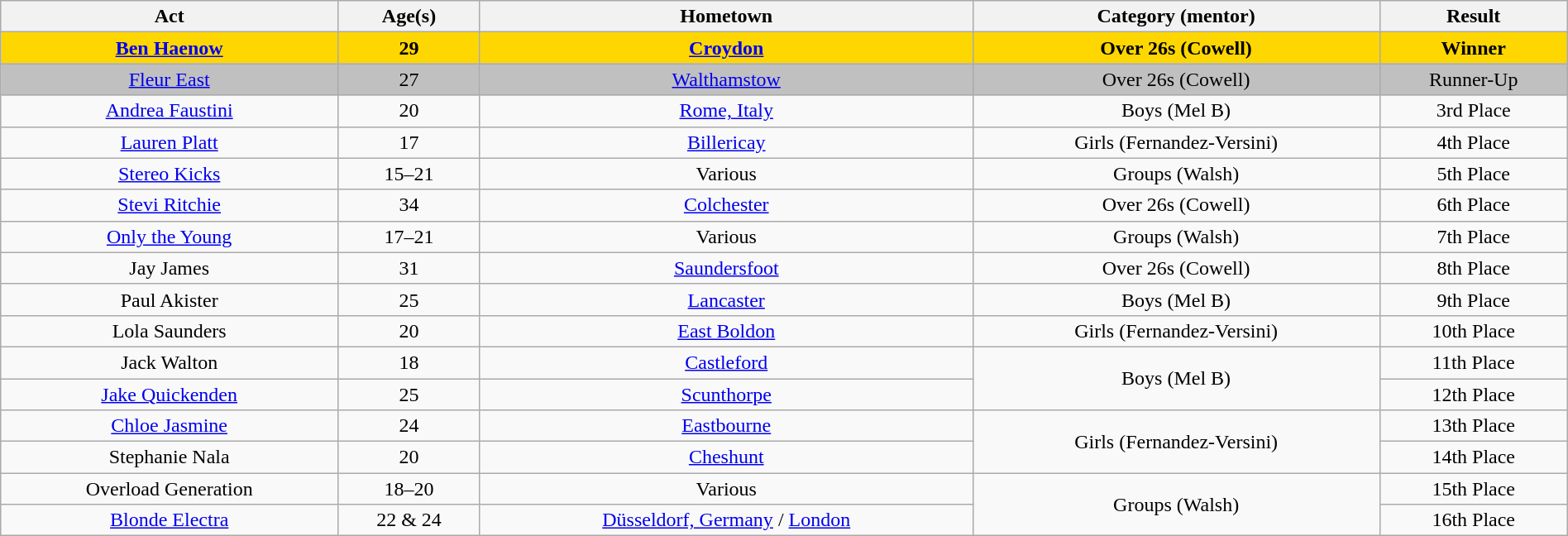<table class="wikitable sortable" style="width:100%; text-align:center;">
<tr>
<th>Act</th>
<th>Age(s)</th>
<th>Hometown</th>
<th>Category (mentor)</th>
<th>Result</th>
</tr>
<tr bgcolor=gold>
<td><strong><a href='#'>Ben Haenow</a></strong></td>
<td><strong>29</strong></td>
<td><strong><a href='#'>Croydon</a></strong></td>
<td "rowspan=2"><strong>Over 26s (Cowell)</strong></td>
<td><strong>Winner</strong></td>
</tr>
<tr bgcolor=silver>
<td><a href='#'>Fleur East</a></td>
<td>27</td>
<td><a href='#'>Walthamstow</a></td>
<td>Over 26s (Cowell)</td>
<td>Runner-Up</td>
</tr>
<tr>
<td><a href='#'>Andrea Faustini</a></td>
<td>20</td>
<td><a href='#'>Rome, Italy</a></td>
<td>Boys (Mel B)</td>
<td>3rd Place</td>
</tr>
<tr>
<td><a href='#'>Lauren Platt</a></td>
<td>17</td>
<td><a href='#'>Billericay</a></td>
<td>Girls (Fernandez-Versini)</td>
<td>4th Place</td>
</tr>
<tr>
<td><a href='#'>Stereo Kicks</a></td>
<td>15–21</td>
<td>Various</td>
<td>Groups (Walsh)</td>
<td>5th Place</td>
</tr>
<tr>
<td><a href='#'>Stevi Ritchie</a> </td>
<td>34</td>
<td><a href='#'>Colchester</a></td>
<td>Over 26s (Cowell)</td>
<td>6th Place</td>
</tr>
<tr>
<td><a href='#'>Only the Young</a></td>
<td>17–21</td>
<td>Various</td>
<td>Groups (Walsh)</td>
<td>7th Place</td>
</tr>
<tr>
<td>Jay James</td>
<td>31</td>
<td><a href='#'>Saundersfoot</a></td>
<td>Over 26s (Cowell)</td>
<td>8th Place</td>
</tr>
<tr>
<td>Paul Akister</td>
<td>25</td>
<td><a href='#'>Lancaster</a></td>
<td>Boys (Mel B)</td>
<td>9th Place</td>
</tr>
<tr>
<td>Lola Saunders </td>
<td>20</td>
<td><a href='#'>East Boldon</a></td>
<td>Girls (Fernandez-Versini)</td>
<td>10th Place</td>
</tr>
<tr>
<td>Jack Walton </td>
<td>18</td>
<td><a href='#'>Castleford</a></td>
<td rowspan="2">Boys (Mel B)</td>
<td>11th Place</td>
</tr>
<tr>
<td><a href='#'>Jake Quickenden</a></td>
<td>25</td>
<td><a href='#'>Scunthorpe</a></td>
<td>12th Place</td>
</tr>
<tr>
<td><a href='#'>Chloe Jasmine</a></td>
<td>24</td>
<td><a href='#'>Eastbourne</a></td>
<td rowspan="2">Girls (Fernandez-Versini)</td>
<td>13th Place</td>
</tr>
<tr>
<td>Stephanie Nala</td>
<td>20</td>
<td><a href='#'>Cheshunt</a></td>
<td>14th Place</td>
</tr>
<tr>
<td>Overload Generation </td>
<td>18–20</td>
<td>Various</td>
<td rowspan="2">Groups (Walsh)</td>
<td>15th Place</td>
</tr>
<tr>
<td><a href='#'>Blonde Electra</a></td>
<td>22 & 24</td>
<td><a href='#'>Düsseldorf, Germany</a> / <a href='#'>London</a></td>
<td>16th Place</td>
</tr>
</table>
